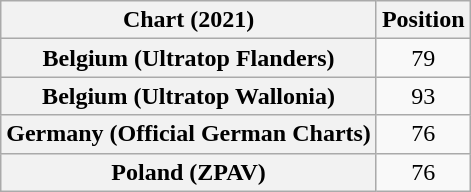<table class="wikitable sortable plainrowheaders" style="text-align:center">
<tr>
<th scope="col">Chart (2021)</th>
<th scope="col">Position</th>
</tr>
<tr>
<th scope="row">Belgium (Ultratop Flanders)</th>
<td>79</td>
</tr>
<tr>
<th scope="row">Belgium (Ultratop Wallonia)</th>
<td>93</td>
</tr>
<tr>
<th scope="row">Germany (Official German Charts)</th>
<td>76</td>
</tr>
<tr>
<th scope="row">Poland (ZPAV)</th>
<td>76</td>
</tr>
</table>
